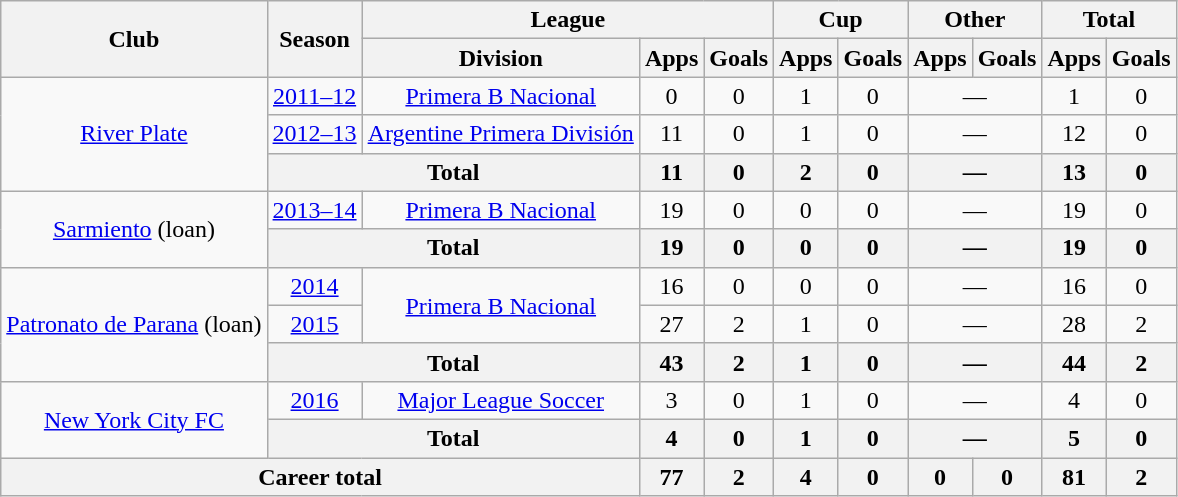<table class="wikitable" style="text-align: center;">
<tr>
<th rowspan="2">Club</th>
<th rowspan="2">Season</th>
<th colspan="3">League</th>
<th colspan="2">Cup</th>
<th colspan="2">Other</th>
<th colspan="2">Total</th>
</tr>
<tr>
<th>Division</th>
<th>Apps</th>
<th>Goals</th>
<th>Apps</th>
<th>Goals</th>
<th>Apps</th>
<th>Goals</th>
<th>Apps</th>
<th>Goals</th>
</tr>
<tr>
<td rowspan="3"><a href='#'>River Plate</a></td>
<td><a href='#'>2011–12</a></td>
<td><a href='#'>Primera B Nacional</a></td>
<td>0</td>
<td>0</td>
<td>1</td>
<td>0</td>
<td colspan="2">—</td>
<td>1</td>
<td>0</td>
</tr>
<tr>
<td><a href='#'>2012–13</a></td>
<td><a href='#'>Argentine Primera División</a></td>
<td>11</td>
<td>0</td>
<td>1</td>
<td>0</td>
<td colspan="2">—</td>
<td>12</td>
<td>0</td>
</tr>
<tr>
<th colspan="2">Total</th>
<th>11</th>
<th>0</th>
<th>2</th>
<th>0</th>
<th colspan="2">—</th>
<th>13</th>
<th>0</th>
</tr>
<tr>
<td rowspan="2"><a href='#'>Sarmiento</a> (loan)</td>
<td><a href='#'>2013–14</a></td>
<td><a href='#'>Primera B Nacional</a></td>
<td>19</td>
<td>0</td>
<td>0</td>
<td>0</td>
<td colspan="2">—</td>
<td>19</td>
<td>0</td>
</tr>
<tr>
<th colspan="2">Total</th>
<th>19</th>
<th>0</th>
<th>0</th>
<th>0</th>
<th colspan="2">—</th>
<th>19</th>
<th>0</th>
</tr>
<tr>
<td rowspan="3"><a href='#'>Patronato de Parana</a> (loan)</td>
<td><a href='#'>2014</a></td>
<td rowspan="2"><a href='#'>Primera B Nacional</a></td>
<td>16</td>
<td>0</td>
<td>0</td>
<td>0</td>
<td colspan="2">—</td>
<td>16</td>
<td>0</td>
</tr>
<tr>
<td><a href='#'>2015</a></td>
<td>27</td>
<td>2</td>
<td>1</td>
<td>0</td>
<td colspan="2">—</td>
<td>28</td>
<td>2</td>
</tr>
<tr>
<th colspan="2">Total</th>
<th>43</th>
<th>2</th>
<th>1</th>
<th>0</th>
<th colspan="2">—</th>
<th>44</th>
<th>2</th>
</tr>
<tr>
<td rowspan="2"><a href='#'>New York City FC</a></td>
<td><a href='#'>2016</a></td>
<td><a href='#'>Major League Soccer</a></td>
<td>3</td>
<td>0</td>
<td>1</td>
<td>0</td>
<td colspan="2">—</td>
<td>4</td>
<td>0</td>
</tr>
<tr>
<th colspan="2">Total</th>
<th>4</th>
<th>0</th>
<th>1</th>
<th>0</th>
<th colspan="2">—</th>
<th>5</th>
<th>0</th>
</tr>
<tr>
<th colspan="3">Career total</th>
<th>77</th>
<th>2</th>
<th>4</th>
<th>0</th>
<th>0</th>
<th>0</th>
<th>81</th>
<th>2</th>
</tr>
</table>
